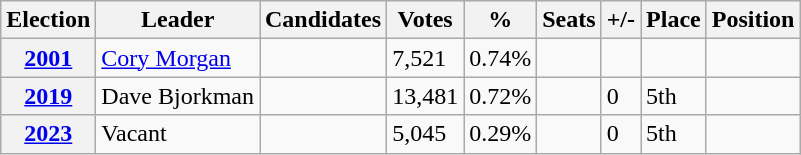<table class="wikitable" style="text-align: left;">
<tr>
<th>Election</th>
<th>Leader</th>
<th>Candidates</th>
<th>Votes</th>
<th>%</th>
<th>Seats</th>
<th>+/-</th>
<th>Place</th>
<th>Position</th>
</tr>
<tr>
<th><a href='#'>2001</a></th>
<td><a href='#'>Cory Morgan</a></td>
<td></td>
<td>7,521</td>
<td>0.74%</td>
<td></td>
<td></td>
<td></td>
<td></td>
</tr>
<tr>
<th><a href='#'>2019</a></th>
<td>Dave Bjorkman</td>
<td></td>
<td>13,481</td>
<td>0.72%</td>
<td></td>
<td> 0</td>
<td> 5th</td>
<td></td>
</tr>
<tr>
<th><a href='#'>2023</a></th>
<td>Vacant</td>
<td></td>
<td>5,045</td>
<td>0.29%</td>
<td></td>
<td> 0</td>
<td> 5th</td>
<td></td>
</tr>
</table>
